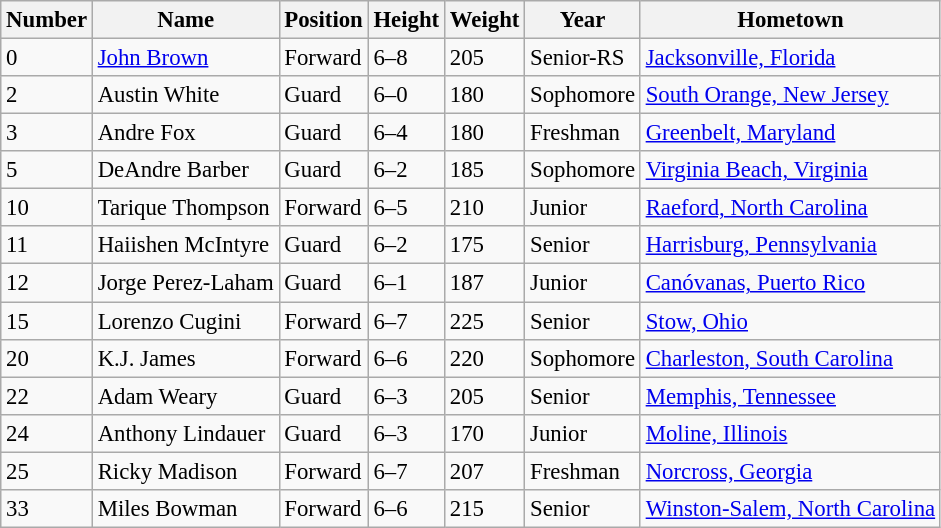<table class="wikitable sortable" style="font-size: 95%;">
<tr>
<th>Number</th>
<th>Name</th>
<th>Position</th>
<th>Height</th>
<th>Weight</th>
<th>Year</th>
<th>Hometown</th>
</tr>
<tr>
<td>0</td>
<td><a href='#'>John Brown</a></td>
<td>Forward</td>
<td>6–8</td>
<td>205</td>
<td>Senior-RS</td>
<td><a href='#'>Jacksonville, Florida</a></td>
</tr>
<tr>
<td>2</td>
<td>Austin White</td>
<td>Guard</td>
<td>6–0</td>
<td>180</td>
<td>Sophomore</td>
<td><a href='#'>South Orange, New Jersey</a></td>
</tr>
<tr>
<td>3</td>
<td>Andre Fox</td>
<td>Guard</td>
<td>6–4</td>
<td>180</td>
<td>Freshman</td>
<td><a href='#'>Greenbelt, Maryland</a></td>
</tr>
<tr>
<td>5</td>
<td>DeAndre Barber</td>
<td>Guard</td>
<td>6–2</td>
<td>185</td>
<td>Sophomore</td>
<td><a href='#'>Virginia Beach, Virginia</a></td>
</tr>
<tr>
<td>10</td>
<td>Tarique Thompson</td>
<td>Forward</td>
<td>6–5</td>
<td>210</td>
<td>Junior</td>
<td><a href='#'>Raeford, North Carolina</a></td>
</tr>
<tr>
<td>11</td>
<td>Haiishen McIntyre</td>
<td>Guard</td>
<td>6–2</td>
<td>175</td>
<td>Senior</td>
<td><a href='#'>Harrisburg, Pennsylvania</a></td>
</tr>
<tr>
<td>12</td>
<td>Jorge Perez-Laham</td>
<td>Guard</td>
<td>6–1</td>
<td>187</td>
<td>Junior</td>
<td><a href='#'>Canóvanas, Puerto Rico</a></td>
</tr>
<tr>
<td>15</td>
<td>Lorenzo Cugini</td>
<td>Forward</td>
<td>6–7</td>
<td>225</td>
<td>Senior</td>
<td><a href='#'>Stow, Ohio</a></td>
</tr>
<tr>
<td>20</td>
<td>K.J. James</td>
<td>Forward</td>
<td>6–6</td>
<td>220</td>
<td>Sophomore</td>
<td><a href='#'>Charleston, South Carolina</a></td>
</tr>
<tr>
<td>22</td>
<td>Adam Weary</td>
<td>Guard</td>
<td>6–3</td>
<td>205</td>
<td>Senior</td>
<td><a href='#'>Memphis, Tennessee</a></td>
</tr>
<tr>
<td>24</td>
<td>Anthony Lindauer</td>
<td>Guard</td>
<td>6–3</td>
<td>170</td>
<td>Junior</td>
<td><a href='#'>Moline, Illinois</a></td>
</tr>
<tr>
<td>25</td>
<td>Ricky Madison</td>
<td>Forward</td>
<td>6–7</td>
<td>207</td>
<td>Freshman</td>
<td><a href='#'>Norcross, Georgia</a></td>
</tr>
<tr>
<td>33</td>
<td>Miles Bowman</td>
<td>Forward</td>
<td>6–6</td>
<td>215</td>
<td>Senior</td>
<td><a href='#'>Winston-Salem, North Carolina</a></td>
</tr>
</table>
